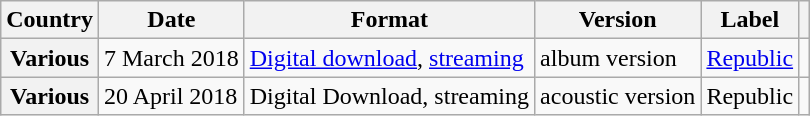<table class="wikitable plainrowheaders">
<tr>
<th scope="col">Country</th>
<th scope="col">Date</th>
<th scope="col">Format</th>
<th scope="col">Version</th>
<th scope="col">Label</th>
<th scope="col"></th>
</tr>
<tr>
<th scope="row">Various</th>
<td>7 March 2018</td>
<td><a href='#'>Digital download</a>, <a href='#'>streaming</a></td>
<td>album version</td>
<td><a href='#'>Republic</a></td>
<td></td>
</tr>
<tr>
<th scope="row">Various</th>
<td>20 April 2018</td>
<td>Digital Download, streaming</td>
<td>acoustic version</td>
<td>Republic</td>
<td></td>
</tr>
</table>
